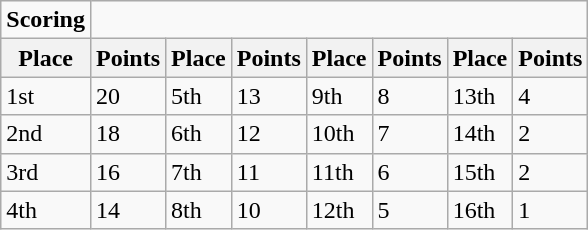<table class="wikitable">
<tr>
<td><strong>Scoring</strong></td>
</tr>
<tr>
<th>Place</th>
<th>Points</th>
<th>Place</th>
<th>Points</th>
<th>Place</th>
<th>Points</th>
<th>Place</th>
<th>Points</th>
</tr>
<tr>
<td>1st</td>
<td>20</td>
<td>5th</td>
<td>13</td>
<td>9th</td>
<td>8</td>
<td>13th</td>
<td>4</td>
</tr>
<tr>
<td>2nd</td>
<td>18</td>
<td>6th</td>
<td>12</td>
<td>10th</td>
<td>7</td>
<td>14th</td>
<td>2</td>
</tr>
<tr>
<td>3rd</td>
<td>16</td>
<td>7th</td>
<td>11</td>
<td>11th</td>
<td>6</td>
<td>15th</td>
<td>2</td>
</tr>
<tr>
<td>4th</td>
<td>14</td>
<td>8th</td>
<td>10</td>
<td>12th</td>
<td>5</td>
<td>16th</td>
<td>1</td>
</tr>
</table>
